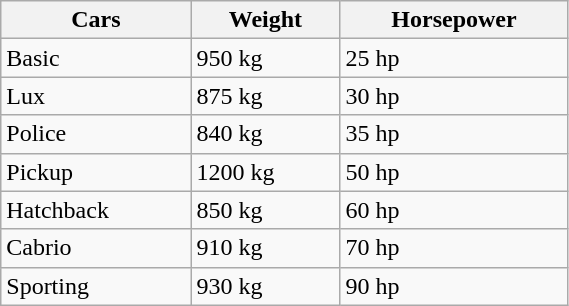<table class = "wikitable sortable" style="width:30%;">
<tr>
<th>Cars</th>
<th>Weight</th>
<th>Horsepower</th>
</tr>
<tr>
<td>Basic</td>
<td>950 kg</td>
<td>25 hp</td>
</tr>
<tr>
<td>Lux</td>
<td>875 kg</td>
<td>30 hp</td>
</tr>
<tr>
<td>Police</td>
<td>840 kg</td>
<td>35 hp</td>
</tr>
<tr>
<td>Pickup</td>
<td>1200 kg</td>
<td>50 hp</td>
</tr>
<tr>
<td>Hatchback</td>
<td>850 kg</td>
<td>60 hp</td>
</tr>
<tr>
<td>Cabrio</td>
<td>910 kg</td>
<td>70 hp</td>
</tr>
<tr>
<td>Sporting</td>
<td>930 kg</td>
<td>90 hp</td>
</tr>
</table>
